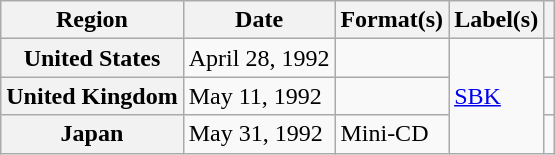<table class="wikitable plainrowheaders">
<tr>
<th scope="col">Region</th>
<th scope="col">Date</th>
<th scope="col">Format(s)</th>
<th scope="col">Label(s)</th>
<th scope="col"></th>
</tr>
<tr>
<th scope="row">United States</th>
<td>April 28, 1992</td>
<td></td>
<td rowspan="3"><a href='#'>SBK</a></td>
<td></td>
</tr>
<tr>
<th scope="row">United Kingdom</th>
<td>May 11, 1992</td>
<td></td>
<td></td>
</tr>
<tr>
<th scope="row">Japan</th>
<td>May 31, 1992</td>
<td>Mini-CD</td>
<td></td>
</tr>
</table>
